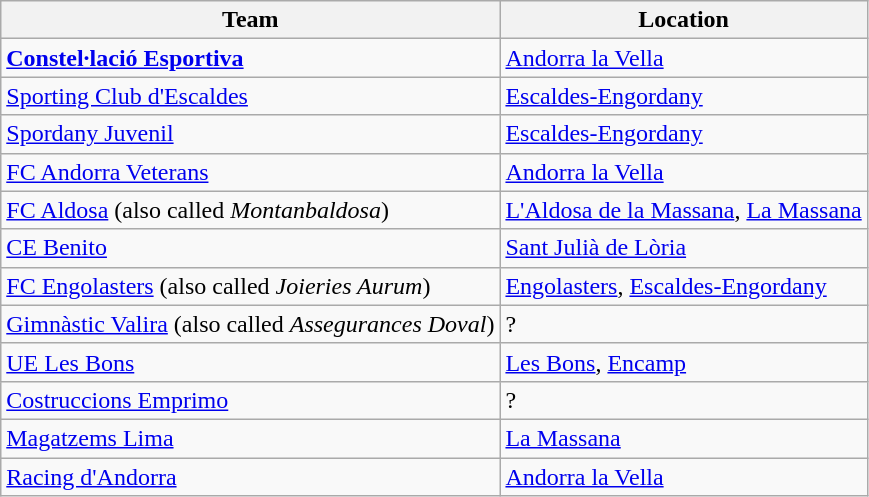<table class="wikitable">
<tr>
<th>Team</th>
<th>Location</th>
</tr>
<tr>
<td><strong><a href='#'>Constel·lació Esportiva</a></strong></td>
<td><a href='#'>Andorra la Vella</a></td>
</tr>
<tr>
<td><a href='#'>Sporting Club d'Escaldes</a></td>
<td><a href='#'>Escaldes-Engordany</a></td>
</tr>
<tr>
<td><a href='#'>Spordany Juvenil</a></td>
<td><a href='#'>Escaldes-Engordany</a></td>
</tr>
<tr>
<td><a href='#'>FC Andorra Veterans</a></td>
<td><a href='#'>Andorra la Vella</a></td>
</tr>
<tr>
<td><a href='#'>FC Aldosa</a> (also called <em>Montanbaldosa</em>)</td>
<td><a href='#'>L'Aldosa de la Massana</a>, <a href='#'>La Massana</a></td>
</tr>
<tr>
<td><a href='#'>CE Benito</a></td>
<td><a href='#'>Sant Julià de Lòria</a></td>
</tr>
<tr>
<td><a href='#'>FC Engolasters</a> (also called <em>Joieries Aurum</em>)</td>
<td><a href='#'>Engolasters</a>, <a href='#'>Escaldes-Engordany</a></td>
</tr>
<tr>
<td><a href='#'>Gimnàstic Valira</a> (also called <em>Assegurances Doval</em>)</td>
<td>?</td>
</tr>
<tr>
<td><a href='#'>UE Les Bons</a></td>
<td><a href='#'>Les Bons</a>, <a href='#'>Encamp</a></td>
</tr>
<tr>
<td><a href='#'>Costruccions Emprimo</a></td>
<td>?</td>
</tr>
<tr>
<td><a href='#'>Magatzems Lima</a></td>
<td><a href='#'>La Massana</a></td>
</tr>
<tr>
<td><a href='#'>Racing d'Andorra</a></td>
<td><a href='#'>Andorra la Vella</a></td>
</tr>
</table>
